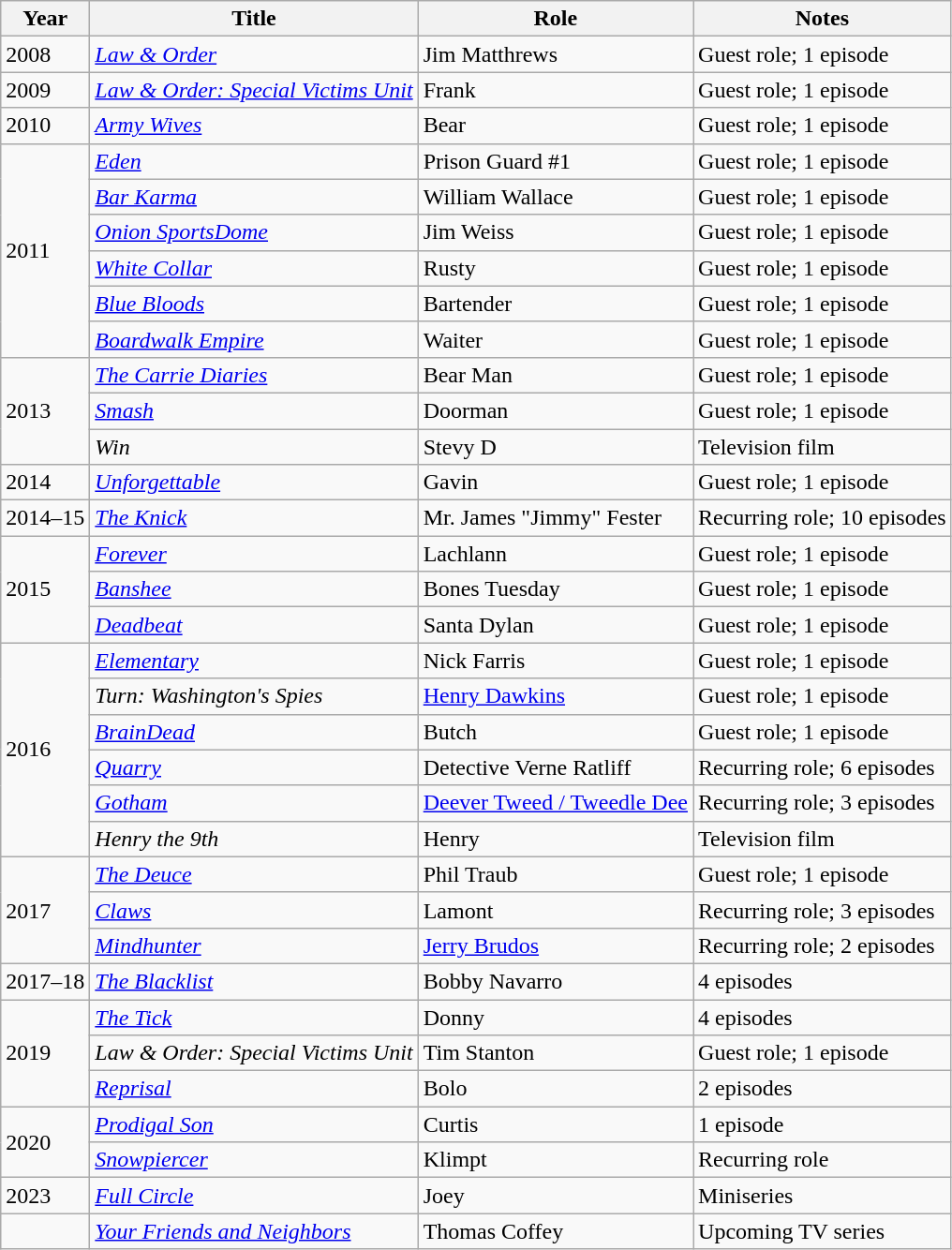<table class="wikitable sortable">
<tr>
<th>Year</th>
<th>Title</th>
<th>Role</th>
<th class="unsortable">Notes</th>
</tr>
<tr>
<td>2008</td>
<td><em><a href='#'>Law & Order</a></em></td>
<td>Jim Matthrews</td>
<td>Guest role; 1 episode</td>
</tr>
<tr>
<td>2009</td>
<td><em><a href='#'>Law & Order: Special Victims Unit</a></em></td>
<td>Frank</td>
<td>Guest role; 1 episode</td>
</tr>
<tr>
<td>2010</td>
<td><em><a href='#'>Army Wives</a></em></td>
<td>Bear</td>
<td>Guest role; 1 episode</td>
</tr>
<tr>
<td rowspan="6">2011</td>
<td><em><a href='#'>Eden</a></em></td>
<td>Prison Guard #1</td>
<td>Guest role; 1 episode</td>
</tr>
<tr>
<td><em><a href='#'>Bar Karma</a></em></td>
<td>William Wallace</td>
<td>Guest role; 1 episode</td>
</tr>
<tr>
<td><em><a href='#'>Onion SportsDome</a></em></td>
<td>Jim Weiss</td>
<td>Guest role; 1 episode</td>
</tr>
<tr>
<td><em><a href='#'>White Collar</a></em></td>
<td>Rusty</td>
<td>Guest role; 1 episode</td>
</tr>
<tr>
<td><em><a href='#'>Blue Bloods</a></em></td>
<td>Bartender</td>
<td>Guest role; 1 episode</td>
</tr>
<tr>
<td><em><a href='#'>Boardwalk Empire</a></em></td>
<td>Waiter</td>
<td>Guest role; 1 episode</td>
</tr>
<tr>
<td rowspan="3">2013</td>
<td><em><a href='#'>The Carrie Diaries</a></em></td>
<td>Bear Man</td>
<td>Guest role; 1 episode</td>
</tr>
<tr>
<td><em><a href='#'>Smash</a></em></td>
<td>Doorman</td>
<td>Guest role; 1 episode</td>
</tr>
<tr>
<td><em>Win</em></td>
<td>Stevy D</td>
<td>Television film</td>
</tr>
<tr>
<td>2014</td>
<td><em><a href='#'>Unforgettable</a></em></td>
<td>Gavin</td>
<td>Guest role; 1 episode</td>
</tr>
<tr>
<td>2014–15</td>
<td><em><a href='#'>The Knick</a></em></td>
<td>Mr. James "Jimmy" Fester</td>
<td>Recurring role; 10 episodes</td>
</tr>
<tr>
<td rowspan="3">2015</td>
<td><em><a href='#'>Forever</a></em></td>
<td>Lachlann</td>
<td>Guest role; 1 episode</td>
</tr>
<tr>
<td><em><a href='#'>Banshee</a></em></td>
<td>Bones Tuesday</td>
<td>Guest role; 1 episode</td>
</tr>
<tr>
<td><em><a href='#'>Deadbeat</a></em></td>
<td>Santa Dylan</td>
<td>Guest role; 1 episode</td>
</tr>
<tr>
<td rowspan="6">2016</td>
<td><em><a href='#'>Elementary</a></em></td>
<td>Nick Farris</td>
<td>Guest role; 1 episode</td>
</tr>
<tr>
<td><em>Turn: Washington's Spies</em></td>
<td><a href='#'>Henry Dawkins</a></td>
<td>Guest role; 1 episode</td>
</tr>
<tr>
<td><em><a href='#'>BrainDead</a></em></td>
<td>Butch</td>
<td>Guest role; 1 episode</td>
</tr>
<tr>
<td><em><a href='#'>Quarry</a></em></td>
<td>Detective Verne Ratliff</td>
<td>Recurring role; 6 episodes</td>
</tr>
<tr>
<td><em><a href='#'>Gotham</a></em></td>
<td><a href='#'>Deever Tweed / Tweedle Dee</a></td>
<td>Recurring role; 3 episodes</td>
</tr>
<tr>
<td><em>Henry the 9th</em></td>
<td>Henry</td>
<td>Television film</td>
</tr>
<tr>
<td rowspan="3">2017</td>
<td><em><a href='#'>The Deuce</a></em></td>
<td>Phil Traub</td>
<td>Guest role; 1 episode</td>
</tr>
<tr>
<td><em><a href='#'>Claws</a></em></td>
<td>Lamont</td>
<td>Recurring role; 3 episodes</td>
</tr>
<tr>
<td><em><a href='#'>Mindhunter</a></em></td>
<td><a href='#'>Jerry Brudos</a></td>
<td>Recurring role; 2 episodes</td>
</tr>
<tr>
<td>2017–18</td>
<td><em><a href='#'>The Blacklist</a></em></td>
<td>Bobby Navarro</td>
<td>4 episodes</td>
</tr>
<tr>
<td rowspan="3">2019</td>
<td><em><a href='#'>The Tick</a></em></td>
<td>Donny</td>
<td>4 episodes</td>
</tr>
<tr>
<td><em>Law & Order: Special Victims Unit</em></td>
<td>Tim Stanton</td>
<td>Guest role; 1 episode</td>
</tr>
<tr>
<td><em><a href='#'>Reprisal</a></em></td>
<td>Bolo</td>
<td>2 episodes</td>
</tr>
<tr>
<td rowspan="2">2020</td>
<td><em><a href='#'>Prodigal Son</a></em></td>
<td>Curtis</td>
<td>1 episode</td>
</tr>
<tr>
<td><em><a href='#'>Snowpiercer</a></em></td>
<td>Klimpt</td>
<td>Recurring role</td>
</tr>
<tr>
<td>2023</td>
<td><em><a href='#'>Full Circle</a></em></td>
<td>Joey</td>
<td>Miniseries</td>
</tr>
<tr>
<td></td>
<td><em><a href='#'>Your Friends and Neighbors</a></em></td>
<td>Thomas Coffey</td>
<td>Upcoming TV series</td>
</tr>
</table>
